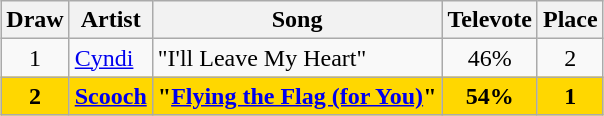<table class="sortable wikitable" style="margin: 1em auto 1em auto; text-align:center">
<tr>
<th>Draw</th>
<th>Artist</th>
<th>Song</th>
<th>Televote</th>
<th>Place</th>
</tr>
<tr>
<td>1</td>
<td style="text-align:left;"><a href='#'>Cyndi</a></td>
<td style="text-align:left;">"I'll Leave My Heart"</td>
<td>46%</td>
<td>2</td>
</tr>
<tr style="font-weight:bold;background:gold">
<td>2</td>
<td style="text-align:left;"><a href='#'>Scooch</a></td>
<td style="text-align:left;">"<a href='#'>Flying the Flag (for You)</a>"</td>
<td>54%</td>
<td>1</td>
</tr>
</table>
